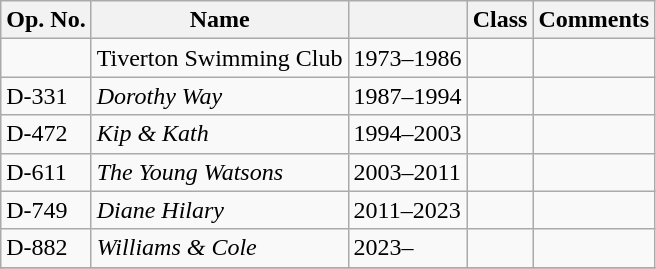<table class="wikitable">
<tr>
<th>Op. No.</th>
<th>Name</th>
<th></th>
<th>Class</th>
<th>Comments</th>
</tr>
<tr>
<td></td>
<td>Tiverton Swimming Club</td>
<td>1973–1986</td>
<td></td>
<td></td>
</tr>
<tr>
<td>D-331</td>
<td><em>Dorothy Way</em></td>
<td>1987–1994</td>
<td></td>
<td></td>
</tr>
<tr>
<td>D-472</td>
<td><em>Kip & Kath</em></td>
<td>1994–2003</td>
<td></td>
<td></td>
</tr>
<tr>
<td>D-611</td>
<td><em>The Young Watsons</em></td>
<td>2003–2011</td>
<td></td>
<td></td>
</tr>
<tr>
<td>D-749</td>
<td><em>Diane Hilary</em></td>
<td>2011–2023</td>
<td></td>
<td></td>
</tr>
<tr>
<td>D-882</td>
<td><em>Williams & Cole</em></td>
<td>2023–</td>
<td></td>
<td></td>
</tr>
<tr>
</tr>
</table>
